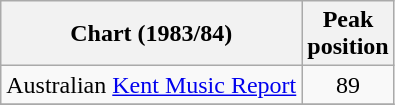<table class="wikitable sortable">
<tr>
<th>Chart (1983/84)</th>
<th>Peak<br>position</th>
</tr>
<tr>
<td>Australian <a href='#'>Kent Music Report</a></td>
<td style="text-align:center;">89</td>
</tr>
<tr>
</tr>
</table>
